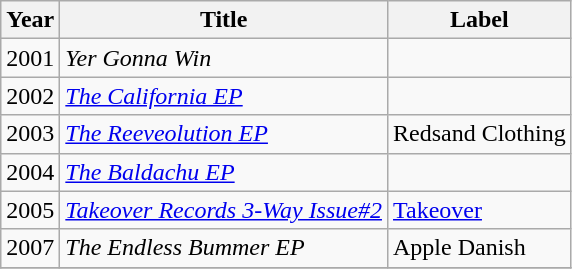<table class="wikitable">
<tr>
<th>Year</th>
<th>Title</th>
<th>Label</th>
</tr>
<tr>
<td>2001</td>
<td><em>Yer Gonna Win</em></td>
<td></td>
</tr>
<tr>
<td>2002</td>
<td><em><a href='#'>The California EP</a></em></td>
<td></td>
</tr>
<tr>
<td>2003</td>
<td><em><a href='#'>The Reeveolution EP</a></em></td>
<td>Redsand Clothing</td>
</tr>
<tr>
<td>2004</td>
<td><em><a href='#'>The Baldachu EP</a></em></td>
<td></td>
</tr>
<tr>
<td>2005</td>
<td><em><a href='#'>Takeover Records 3-Way Issue#2</a></em></td>
<td><a href='#'>Takeover</a></td>
</tr>
<tr>
<td>2007</td>
<td><em>The Endless Bummer EP</em></td>
<td>Apple Danish</td>
</tr>
<tr>
</tr>
</table>
